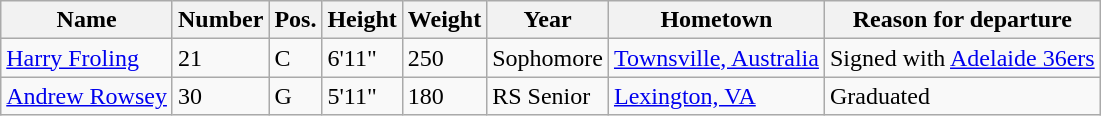<table class="wikitable sortable" border="1">
<tr>
<th>Name</th>
<th>Number</th>
<th>Pos.</th>
<th>Height</th>
<th>Weight</th>
<th>Year</th>
<th>Hometown</th>
<th class="unsortable">Reason for departure</th>
</tr>
<tr>
<td><a href='#'>Harry Froling</a></td>
<td>21</td>
<td>C</td>
<td>6'11"</td>
<td>250</td>
<td>Sophomore</td>
<td><a href='#'>Townsville, Australia</a></td>
<td>Signed with <a href='#'>Adelaide 36ers</a></td>
</tr>
<tr>
<td><a href='#'>Andrew Rowsey</a></td>
<td>30</td>
<td>G</td>
<td>5'11"</td>
<td>180</td>
<td>RS Senior</td>
<td><a href='#'>Lexington, VA</a></td>
<td>Graduated</td>
</tr>
</table>
